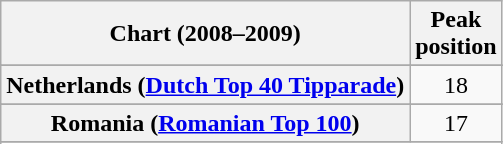<table class="wikitable sortable plainrowheaders" style="text-align:center">
<tr>
<th scope="col">Chart (2008–2009)</th>
<th scope="col">Peak<br>position</th>
</tr>
<tr>
</tr>
<tr>
</tr>
<tr>
</tr>
<tr>
</tr>
<tr>
</tr>
<tr>
</tr>
<tr>
<th scope="row">Netherlands (<a href='#'>Dutch Top 40 Tipparade</a>)</th>
<td>18</td>
</tr>
<tr>
</tr>
<tr>
<th scope="row">Romania (<a href='#'>Romanian Top 100</a>)</th>
<td>17</td>
</tr>
<tr>
</tr>
<tr>
</tr>
<tr>
</tr>
<tr>
</tr>
<tr>
</tr>
<tr>
</tr>
<tr>
</tr>
<tr>
</tr>
</table>
